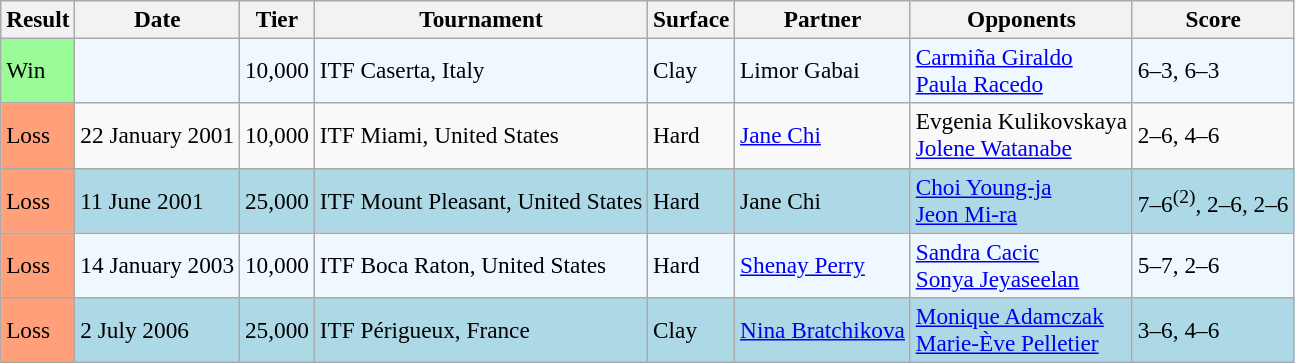<table class="sortable wikitable" style=font-size:97%>
<tr>
<th>Result</th>
<th>Date</th>
<th>Tier</th>
<th>Tournament</th>
<th>Surface</th>
<th>Partner</th>
<th>Opponents</th>
<th class="unsortable">Score</th>
</tr>
<tr style="background:#f0f8ff;">
<td bgcolor="98FB98">Win</td>
<td></td>
<td>10,000</td>
<td>ITF Caserta, Italy</td>
<td>Clay</td>
<td> Limor Gabai</td>
<td> <a href='#'>Carmiña Giraldo</a>  <br>  <a href='#'>Paula Racedo</a></td>
<td>6–3, 6–3</td>
</tr>
<tr>
<td style="background:#ffa07a;">Loss</td>
<td>22 January 2001</td>
<td>10,000</td>
<td>ITF Miami, United States</td>
<td>Hard</td>
<td> <a href='#'>Jane Chi</a></td>
<td> Evgenia Kulikovskaya <br>  <a href='#'>Jolene Watanabe</a></td>
<td>2–6, 4–6</td>
</tr>
<tr style="background:lightblue;">
<td style="background:#ffa07a;">Loss</td>
<td>11 June 2001</td>
<td>25,000</td>
<td>ITF Mount Pleasant, United States</td>
<td>Hard</td>
<td> Jane Chi</td>
<td> <a href='#'>Choi Young-ja</a> <br>  <a href='#'>Jeon Mi-ra</a></td>
<td>7–6<sup>(2)</sup>, 2–6, 2–6</td>
</tr>
<tr bgcolor="#f0f8ff">
<td style="background:#ffa07a;">Loss</td>
<td>14 January 2003</td>
<td>10,000</td>
<td>ITF Boca Raton, United States</td>
<td>Hard</td>
<td> <a href='#'>Shenay Perry</a></td>
<td> <a href='#'>Sandra Cacic</a> <br>  <a href='#'>Sonya Jeyaseelan</a></td>
<td>5–7, 2–6</td>
</tr>
<tr style="background:lightblue;">
<td style="background:#ffa07a;">Loss</td>
<td>2 July 2006</td>
<td>25,000</td>
<td>ITF Périgueux, France</td>
<td>Clay</td>
<td> <a href='#'>Nina Bratchikova</a></td>
<td> <a href='#'>Monique Adamczak</a> <br>  <a href='#'>Marie-Ève Pelletier</a></td>
<td>3–6, 4–6</td>
</tr>
</table>
